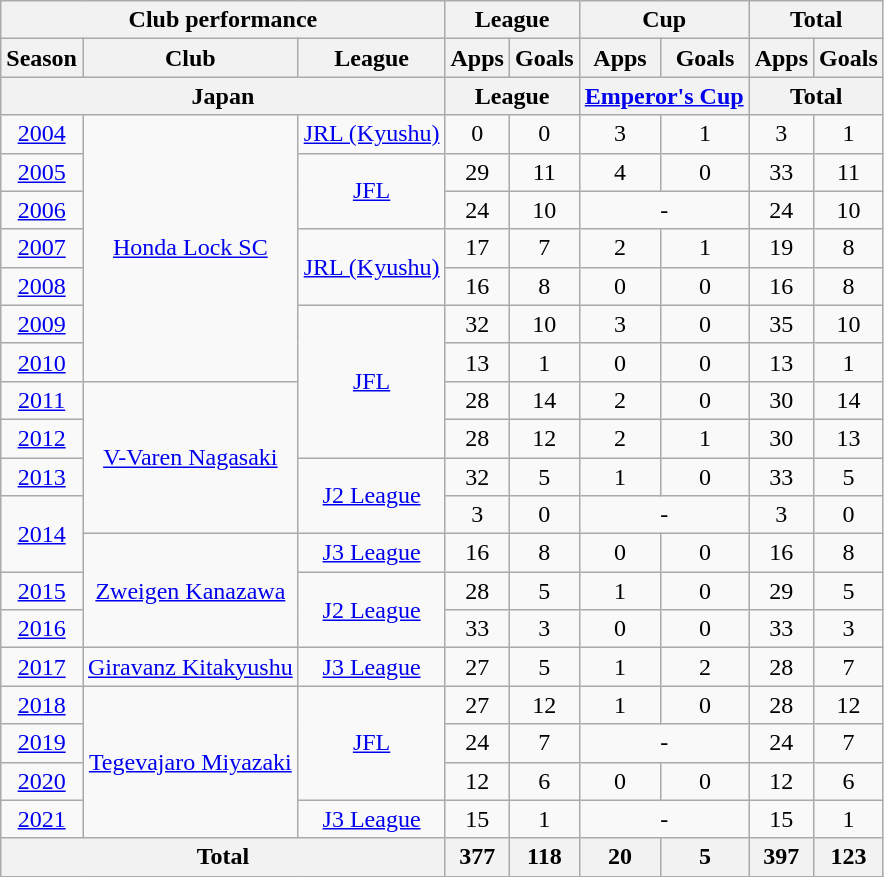<table class="wikitable" style="text-align:center;">
<tr>
<th colspan=3>Club performance</th>
<th colspan=2>League</th>
<th colspan=2>Cup</th>
<th colspan=2>Total</th>
</tr>
<tr>
<th>Season</th>
<th>Club</th>
<th>League</th>
<th>Apps</th>
<th>Goals</th>
<th>Apps</th>
<th>Goals</th>
<th>Apps</th>
<th>Goals</th>
</tr>
<tr>
<th colspan=3>Japan</th>
<th colspan=2>League</th>
<th colspan=2><a href='#'>Emperor's Cup</a></th>
<th colspan=2>Total</th>
</tr>
<tr>
<td><a href='#'>2004</a></td>
<td rowspan="7"><a href='#'>Honda Lock SC</a></td>
<td><a href='#'>JRL (Kyushu)</a></td>
<td>0</td>
<td>0</td>
<td>3</td>
<td>1</td>
<td>3</td>
<td>1</td>
</tr>
<tr>
<td><a href='#'>2005</a></td>
<td rowspan="2"><a href='#'>JFL</a></td>
<td>29</td>
<td>11</td>
<td>4</td>
<td>0</td>
<td>33</td>
<td>11</td>
</tr>
<tr>
<td><a href='#'>2006</a></td>
<td>24</td>
<td>10</td>
<td colspan="2">-</td>
<td>24</td>
<td>10</td>
</tr>
<tr>
<td><a href='#'>2007</a></td>
<td rowspan="2"><a href='#'>JRL (Kyushu)</a></td>
<td>17</td>
<td>7</td>
<td>2</td>
<td>1</td>
<td>19</td>
<td>8</td>
</tr>
<tr>
<td><a href='#'>2008</a></td>
<td>16</td>
<td>8</td>
<td>0</td>
<td>0</td>
<td>16</td>
<td>8</td>
</tr>
<tr>
<td><a href='#'>2009</a></td>
<td rowspan="4"><a href='#'>JFL</a></td>
<td>32</td>
<td>10</td>
<td>3</td>
<td>0</td>
<td>35</td>
<td>10</td>
</tr>
<tr>
<td><a href='#'>2010</a></td>
<td>13</td>
<td>1</td>
<td>0</td>
<td>0</td>
<td>13</td>
<td>1</td>
</tr>
<tr>
<td><a href='#'>2011</a></td>
<td rowspan="4"><a href='#'>V-Varen Nagasaki</a></td>
<td>28</td>
<td>14</td>
<td>2</td>
<td>0</td>
<td>30</td>
<td>14</td>
</tr>
<tr>
<td><a href='#'>2012</a></td>
<td>28</td>
<td>12</td>
<td>2</td>
<td>1</td>
<td>30</td>
<td>13</td>
</tr>
<tr>
<td><a href='#'>2013</a></td>
<td rowspan="2"><a href='#'>J2 League</a></td>
<td>32</td>
<td>5</td>
<td>1</td>
<td>0</td>
<td>33</td>
<td>5</td>
</tr>
<tr>
<td rowspan="2"><a href='#'>2014</a></td>
<td>3</td>
<td>0</td>
<td colspan="2">-</td>
<td>3</td>
<td>0</td>
</tr>
<tr>
<td rowspan="3"><a href='#'>Zweigen Kanazawa</a></td>
<td><a href='#'>J3 League</a></td>
<td>16</td>
<td>8</td>
<td>0</td>
<td>0</td>
<td>16</td>
<td>8</td>
</tr>
<tr>
<td><a href='#'>2015</a></td>
<td rowspan="2"><a href='#'>J2 League</a></td>
<td>28</td>
<td>5</td>
<td>1</td>
<td>0</td>
<td>29</td>
<td>5</td>
</tr>
<tr>
<td><a href='#'>2016</a></td>
<td>33</td>
<td>3</td>
<td>0</td>
<td>0</td>
<td>33</td>
<td>3</td>
</tr>
<tr>
<td><a href='#'>2017</a></td>
<td><a href='#'>Giravanz Kitakyushu</a></td>
<td><a href='#'>J3 League</a></td>
<td>27</td>
<td>5</td>
<td>1</td>
<td>2</td>
<td>28</td>
<td>7</td>
</tr>
<tr>
<td><a href='#'>2018</a></td>
<td rowspan="4"><a href='#'>Tegevajaro Miyazaki</a></td>
<td rowspan="3"><a href='#'>JFL</a></td>
<td>27</td>
<td>12</td>
<td>1</td>
<td>0</td>
<td>28</td>
<td>12</td>
</tr>
<tr>
<td><a href='#'>2019</a></td>
<td>24</td>
<td>7</td>
<td colspan="2">-</td>
<td>24</td>
<td>7</td>
</tr>
<tr>
<td><a href='#'>2020</a></td>
<td>12</td>
<td>6</td>
<td>0</td>
<td>0</td>
<td>12</td>
<td>6</td>
</tr>
<tr>
<td><a href='#'>2021</a></td>
<td><a href='#'>J3 League</a></td>
<td>15</td>
<td>1</td>
<td colspan="2">-</td>
<td>15</td>
<td>1</td>
</tr>
<tr>
<th colspan=3>Total</th>
<th>377</th>
<th>118</th>
<th>20</th>
<th>5</th>
<th>397</th>
<th>123</th>
</tr>
</table>
